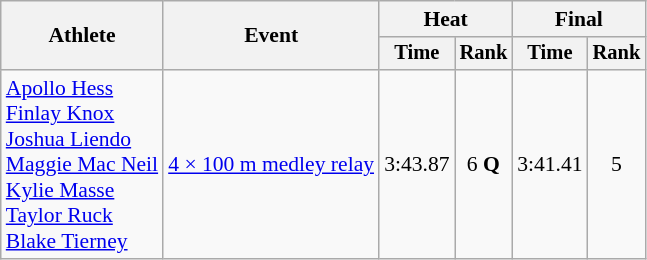<table class=wikitable style=font-size:90%>
<tr>
<th rowspan=2>Athlete</th>
<th rowspan=2>Event</th>
<th colspan=2>Heat</th>
<th colspan=2>Final</th>
</tr>
<tr style=font-size:95%>
<th>Time</th>
<th>Rank</th>
<th>Time</th>
<th>Rank</th>
</tr>
<tr align=center>
<td align=left><a href='#'>Apollo Hess</a><br><a href='#'>Finlay Knox</a><br><a href='#'>Joshua Liendo</a><br><a href='#'>Maggie Mac Neil</a><br><a href='#'>Kylie Masse</a><br><a href='#'>Taylor Ruck</a><br><a href='#'>Blake Tierney</a></td>
<td align=left><a href='#'>4 × 100 m medley relay</a></td>
<td>3:43.87</td>
<td>6 <strong>Q</strong></td>
<td>3:41.41</td>
<td>5</td>
</tr>
</table>
